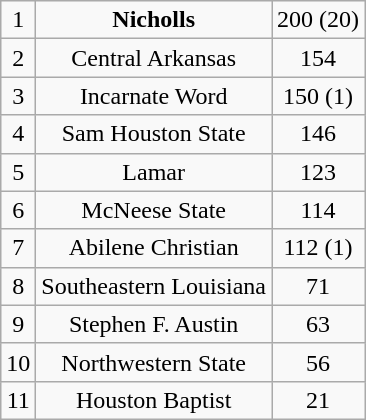<table class="wikitable">
<tr align="center">
<td>1</td>
<td><strong>Nicholls</strong></td>
<td>200 (20)</td>
</tr>
<tr align="center">
<td>2</td>
<td>Central Arkansas</td>
<td>154</td>
</tr>
<tr align="center">
<td>3</td>
<td>Incarnate Word</td>
<td>150 (1)</td>
</tr>
<tr align="center">
<td>4</td>
<td>Sam Houston State</td>
<td>146</td>
</tr>
<tr align="center">
<td>5</td>
<td>Lamar</td>
<td>123</td>
</tr>
<tr align="center">
<td>6</td>
<td>McNeese State</td>
<td>114</td>
</tr>
<tr align="center">
<td>7</td>
<td>Abilene Christian</td>
<td>112 (1)</td>
</tr>
<tr align="center">
<td>8</td>
<td>Southeastern Louisiana</td>
<td>71</td>
</tr>
<tr align="center">
<td>9</td>
<td>Stephen F. Austin</td>
<td>63</td>
</tr>
<tr align="center">
<td>10</td>
<td>Northwestern State</td>
<td>56</td>
</tr>
<tr align="center">
<td>11</td>
<td>Houston Baptist</td>
<td>21</td>
</tr>
</table>
